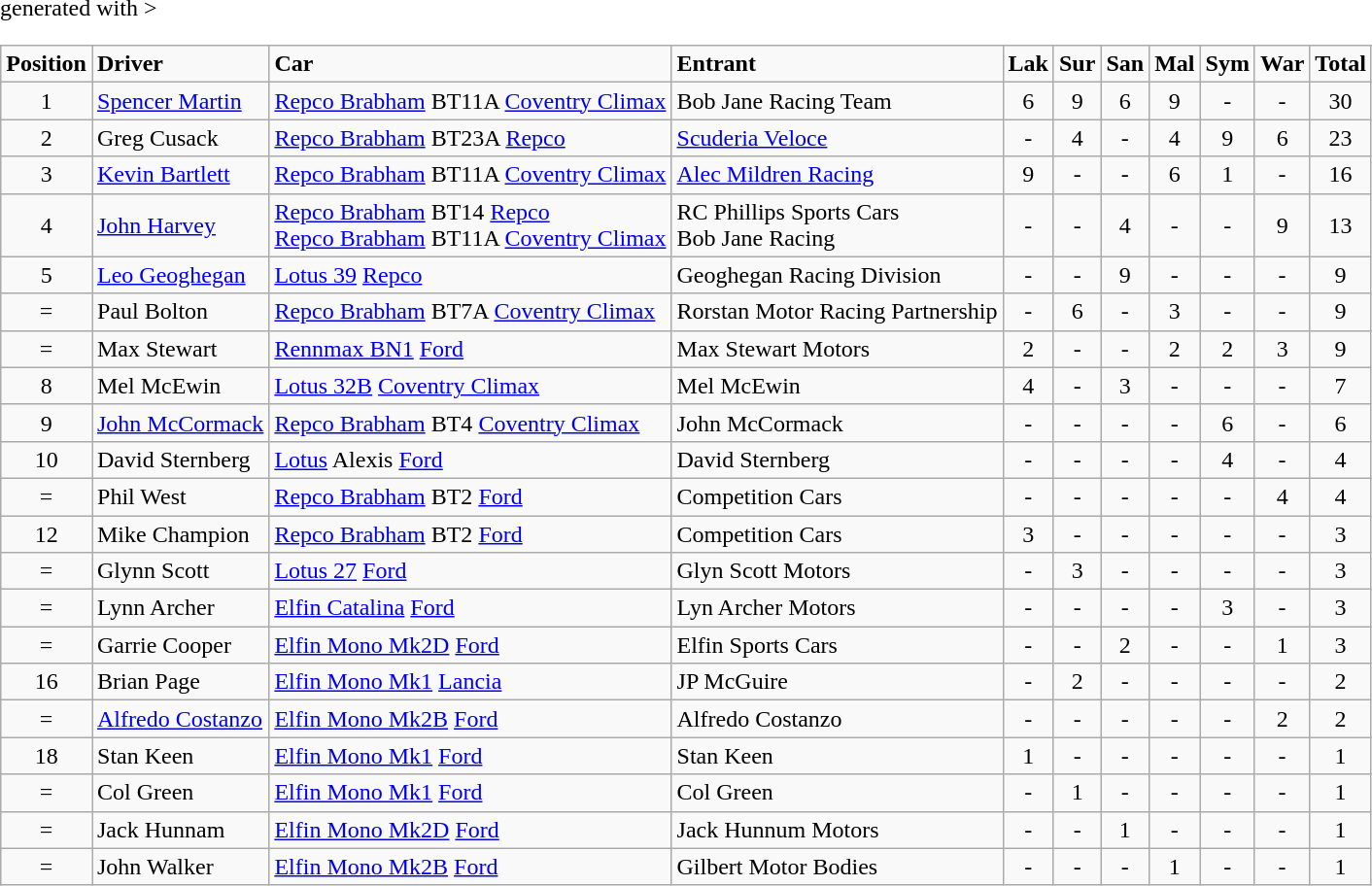<table class="wikitable" <hiddentext>generated with >
<tr style="font-weight:bold">
<td align="center">Position</td>
<td>Driver</td>
<td>Car</td>
<td>Entrant</td>
<td align="center">Lak</td>
<td align="center">Sur</td>
<td align="center">San</td>
<td align="center">Mal</td>
<td align="center">Sym</td>
<td align="center">War</td>
<td align="center">Total</td>
</tr>
<tr>
<td align="center">1</td>
<td><a href='#'>Spencer Martin</a></td>
<td><a href='#'>Repco Brabham</a> BT11A <a href='#'>Coventry Climax</a></td>
<td>Bob Jane Racing Team</td>
<td align="center">6</td>
<td align="center">9</td>
<td align="center">6</td>
<td align="center">9</td>
<td align="center">-</td>
<td align="center">-</td>
<td align="center">30</td>
</tr>
<tr>
<td align="center">2</td>
<td>Greg Cusack</td>
<td><a href='#'>Repco Brabham</a> BT23A <a href='#'>Repco</a></td>
<td><a href='#'>Scuderia Veloce</a></td>
<td align="center">-</td>
<td align="center">4</td>
<td align="center">-</td>
<td align="center">4</td>
<td align="center">9</td>
<td align="center">6</td>
<td align="center">23</td>
</tr>
<tr>
<td align="center">3</td>
<td><a href='#'>Kevin Bartlett</a></td>
<td><a href='#'>Repco Brabham</a> BT11A <a href='#'>Coventry Climax</a></td>
<td><a href='#'>Alec Mildren Racing</a></td>
<td align="center">9</td>
<td align="center">-</td>
<td align="center">-</td>
<td align="center">6</td>
<td align="center">1</td>
<td align="center">-</td>
<td align="center">16</td>
</tr>
<tr>
<td align="center">4</td>
<td><a href='#'>John Harvey</a></td>
<td><a href='#'>Repco Brabham</a> BT14 <a href='#'>Repco</a><br><a href='#'>Repco Brabham</a> BT11A <a href='#'>Coventry Climax</a></td>
<td>RC Phillips Sports Cars<br>Bob Jane Racing</td>
<td align="center">-</td>
<td align="center">-</td>
<td align="center">4</td>
<td align="center">-</td>
<td align="center">-</td>
<td align="center">9</td>
<td align="center">13</td>
</tr>
<tr>
<td align="center">5</td>
<td><a href='#'>Leo Geoghegan</a></td>
<td><a href='#'>Lotus 39</a> <a href='#'>Repco</a></td>
<td>Geoghegan Racing Division</td>
<td align="center">-</td>
<td align="center">-</td>
<td align="center">9</td>
<td align="center">-</td>
<td align="center">-</td>
<td align="center">-</td>
<td align="center">9</td>
</tr>
<tr>
<td align="center">=</td>
<td>Paul Bolton</td>
<td><a href='#'>Repco Brabham</a> BT7A <a href='#'>Coventry Climax</a></td>
<td>Rorstan Motor Racing Partnership</td>
<td align="center">-</td>
<td align="center">6</td>
<td align="center">-</td>
<td align="center">3</td>
<td align="center">-</td>
<td align="center">-</td>
<td align="center">9</td>
</tr>
<tr>
<td align="center">=</td>
<td>Max Stewart</td>
<td><a href='#'>Rennmax BN1</a> <a href='#'>Ford</a></td>
<td>Max Stewart Motors</td>
<td align="center">2</td>
<td align="center">-</td>
<td align="center">-</td>
<td align="center">2</td>
<td align="center">2</td>
<td align="center">3</td>
<td align="center">9</td>
</tr>
<tr>
<td align="center">8</td>
<td>Mel McEwin</td>
<td><a href='#'>Lotus 32B</a> <a href='#'>Coventry Climax</a></td>
<td>Mel McEwin</td>
<td align="center">4</td>
<td align="center">-</td>
<td align="center">3</td>
<td align="center">-</td>
<td align="center">-</td>
<td align="center">-</td>
<td align="center">7</td>
</tr>
<tr>
<td align="center">9</td>
<td><a href='#'>John McCormack</a></td>
<td><a href='#'>Repco Brabham</a> BT4 <a href='#'>Coventry Climax</a></td>
<td>John McCormack</td>
<td align="center">-</td>
<td align="center">-</td>
<td align="center">-</td>
<td align="center">-</td>
<td align="center">6</td>
<td align="center">-</td>
<td align="center">6</td>
</tr>
<tr>
<td align="center">10</td>
<td>David Sternberg</td>
<td><a href='#'>Lotus</a> Alexis <a href='#'>Ford</a></td>
<td>David Sternberg</td>
<td align="center">-</td>
<td align="center">-</td>
<td align="center">-</td>
<td align="center">-</td>
<td align="center">4</td>
<td align="center">-</td>
<td align="center">4</td>
</tr>
<tr>
<td align="center">=</td>
<td>Phil West</td>
<td><a href='#'>Repco Brabham</a> BT2 <a href='#'>Ford</a></td>
<td>Competition Cars</td>
<td align="center">-</td>
<td align="center">-</td>
<td align="center">-</td>
<td align="center">-</td>
<td align="center">-</td>
<td align="center">4</td>
<td align="center">4</td>
</tr>
<tr>
<td align="center">12</td>
<td>Mike Champion</td>
<td><a href='#'>Repco Brabham</a> BT2 <a href='#'>Ford</a></td>
<td>Competition Cars</td>
<td align="center">3</td>
<td align="center">-</td>
<td align="center">-</td>
<td align="center">-</td>
<td align="center">-</td>
<td align="center">-</td>
<td align="center">3</td>
</tr>
<tr>
<td align="center">=</td>
<td>Glynn Scott</td>
<td><a href='#'>Lotus 27</a> <a href='#'>Ford</a></td>
<td>Glyn Scott Motors</td>
<td align="center">-</td>
<td align="center">3</td>
<td align="center">-</td>
<td align="center">-</td>
<td align="center">-</td>
<td align="center">-</td>
<td align="center">3</td>
</tr>
<tr>
<td align="center">=</td>
<td>Lynn Archer</td>
<td><a href='#'>Elfin Catalina</a> <a href='#'>Ford</a></td>
<td>Lyn Archer Motors</td>
<td align="center">-</td>
<td align="center">-</td>
<td align="center">-</td>
<td align="center">-</td>
<td align="center">3</td>
<td align="center">-</td>
<td align="center">3</td>
</tr>
<tr>
<td align="center">=</td>
<td>Garrie Cooper</td>
<td><a href='#'>Elfin Mono Mk2D</a> <a href='#'>Ford</a></td>
<td>Elfin Sports Cars</td>
<td align="center">-</td>
<td align="center">-</td>
<td align="center">2</td>
<td align="center">-</td>
<td align="center">-</td>
<td align="center">1</td>
<td align="center">3</td>
</tr>
<tr>
<td align="center">16</td>
<td>Brian Page</td>
<td><a href='#'>Elfin Mono Mk1</a> <a href='#'>Lancia</a></td>
<td>JP McGuire</td>
<td align="center">-</td>
<td align="center">2</td>
<td align="center">-</td>
<td align="center">-</td>
<td align="center">-</td>
<td align="center">-</td>
<td align="center">2</td>
</tr>
<tr>
<td align="center">=</td>
<td><a href='#'>Alfredo Costanzo</a></td>
<td><a href='#'>Elfin Mono Mk2B</a> <a href='#'>Ford</a></td>
<td>Alfredo Costanzo</td>
<td align="center">-</td>
<td align="center">-</td>
<td align="center">-</td>
<td align="center">-</td>
<td align="center">-</td>
<td align="center">2</td>
<td align="center">2</td>
</tr>
<tr>
<td align="center">18</td>
<td>Stan Keen</td>
<td><a href='#'>Elfin Mono Mk1</a> <a href='#'>Ford</a></td>
<td>Stan Keen</td>
<td align="center">1</td>
<td align="center">-</td>
<td align="center">-</td>
<td align="center">-</td>
<td align="center">-</td>
<td align="center">-</td>
<td align="center">1</td>
</tr>
<tr>
<td align="center">=</td>
<td>Col Green</td>
<td><a href='#'>Elfin Mono Mk1</a> <a href='#'>Ford</a></td>
<td>Col Green</td>
<td align="center">-</td>
<td align="center">1</td>
<td align="center">-</td>
<td align="center">-</td>
<td align="center">-</td>
<td align="center">-</td>
<td align="center">1</td>
</tr>
<tr>
<td align="center">=</td>
<td>Jack Hunnam</td>
<td><a href='#'>Elfin Mono Mk2D</a> <a href='#'>Ford</a></td>
<td>Jack Hunnum Motors</td>
<td align="center">-</td>
<td align="center">-</td>
<td align="center">1</td>
<td align="center">-</td>
<td align="center">-</td>
<td align="center">-</td>
<td align="center">1</td>
</tr>
<tr>
<td align="center">=</td>
<td>John Walker</td>
<td><a href='#'>Elfin Mono Mk2B</a> <a href='#'>Ford</a></td>
<td>Gilbert Motor Bodies</td>
<td align="center">-</td>
<td align="center">-</td>
<td align="center">-</td>
<td align="center">1</td>
<td align="center">-</td>
<td align="center">-</td>
<td align="center">1</td>
</tr>
</table>
